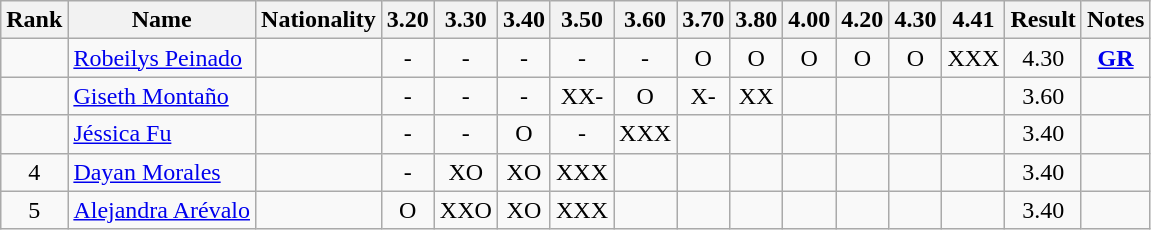<table class="wikitable sortable" style="text-align:center">
<tr>
<th>Rank</th>
<th>Name</th>
<th>Nationality</th>
<th>3.20</th>
<th>3.30</th>
<th>3.40</th>
<th>3.50</th>
<th>3.60</th>
<th>3.70</th>
<th>3.80</th>
<th>4.00</th>
<th>4.20</th>
<th>4.30</th>
<th>4.41</th>
<th>Result</th>
<th>Notes</th>
</tr>
<tr>
<td></td>
<td align=left><a href='#'>Robeilys Peinado</a></td>
<td align=left></td>
<td>-</td>
<td>-</td>
<td>-</td>
<td>-</td>
<td>-</td>
<td>O</td>
<td>O</td>
<td>O</td>
<td>O</td>
<td>O</td>
<td>XXX</td>
<td>4.30</td>
<td><strong><a href='#'>GR</a></strong></td>
</tr>
<tr>
<td></td>
<td align=left><a href='#'>Giseth Montaño</a></td>
<td align=left></td>
<td>-</td>
<td>-</td>
<td>-</td>
<td>XX-</td>
<td>O</td>
<td>X-</td>
<td>XX</td>
<td></td>
<td></td>
<td></td>
<td></td>
<td>3.60</td>
<td></td>
</tr>
<tr>
<td></td>
<td align=left><a href='#'>Jéssica Fu</a></td>
<td align=left></td>
<td>-</td>
<td>-</td>
<td>O</td>
<td>-</td>
<td>XXX</td>
<td></td>
<td></td>
<td></td>
<td></td>
<td></td>
<td></td>
<td>3.40</td>
<td></td>
</tr>
<tr>
<td>4</td>
<td align=left><a href='#'>Dayan Morales</a></td>
<td align=left></td>
<td>-</td>
<td>XO</td>
<td>XO</td>
<td>XXX</td>
<td></td>
<td></td>
<td></td>
<td></td>
<td></td>
<td></td>
<td></td>
<td>3.40</td>
<td></td>
</tr>
<tr>
<td>5</td>
<td align=left><a href='#'>Alejandra Arévalo</a></td>
<td align=left></td>
<td>O</td>
<td>XXO</td>
<td>XO</td>
<td>XXX</td>
<td></td>
<td></td>
<td></td>
<td></td>
<td></td>
<td></td>
<td></td>
<td>3.40</td>
<td></td>
</tr>
</table>
